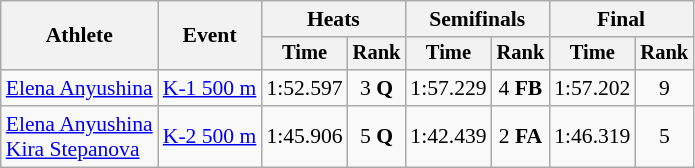<table class=wikitable style="font-size:90%">
<tr>
<th rowspan="2">Athlete</th>
<th rowspan="2">Event</th>
<th colspan=2>Heats</th>
<th colspan=2>Semifinals</th>
<th colspan=2>Final</th>
</tr>
<tr style="font-size:95%">
<th>Time</th>
<th>Rank</th>
<th>Time</th>
<th>Rank</th>
<th>Time</th>
<th>Rank</th>
</tr>
<tr align=center>
<td align=left><a href='#'>Elena Anyushina</a></td>
<td align=left><a href='#'>K-1 500 m</a></td>
<td>1:52.597</td>
<td>3 <strong>Q</strong></td>
<td>1:57.229</td>
<td>4 <strong>FB</strong></td>
<td>1:57.202</td>
<td>9</td>
</tr>
<tr align=center>
<td align=left><a href='#'>Elena Anyushina</a><br><a href='#'>Kira Stepanova</a></td>
<td align=left><a href='#'>K-2 500 m</a></td>
<td>1:45.906</td>
<td>5 <strong>Q</strong></td>
<td>1:42.439</td>
<td>2 <strong>FA</strong></td>
<td>1:46.319</td>
<td>5</td>
</tr>
</table>
